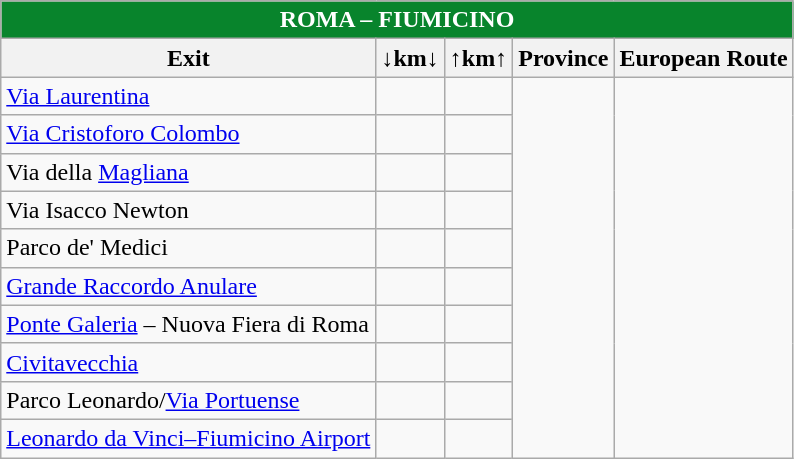<table class="wikitable">
<tr align="center" bgcolor="08842C" style="color: white;">
<td colspan="6"> <strong>ROMA – FIUMICINO</strong></td>
</tr>
<tr>
<th>Exit</th>
<th><strong>↓km↓</strong></th>
<th><strong>↑km↑</strong></th>
<th>Province</th>
<th>European Route</th>
</tr>
<tr>
<td> <a href='#'>Via Laurentina</a></td>
<td align="right"></td>
<td align="right"></td>
<td rowspan="10"></td>
<td rowspan="10"></td>
</tr>
<tr>
<td> <a href='#'>Via Cristoforo Colombo</a></td>
<td align="right"></td>
<td align="right"></td>
</tr>
<tr>
<td> Via della <a href='#'>Magliana</a></td>
<td align="right"></td>
<td align="right"></td>
</tr>
<tr>
<td> Via Isacco Newton</td>
<td align="right"></td>
<td align="right"></td>
</tr>
<tr>
<td> Parco de' Medici</td>
<td align="right"></td>
<td align="right"></td>
</tr>
<tr>
<td>   <a href='#'>Grande Raccordo Anulare</a></td>
<td align="right"></td>
<td align="right"></td>
</tr>
<tr>
<td> <a href='#'>Ponte Galeria</a> – Nuova Fiera di Roma</td>
<td align="right"></td>
<td align="right"></td>
</tr>
<tr>
<td>   <a href='#'>Civitavecchia</a></td>
<td align="right"></td>
<td align="right"></td>
</tr>
<tr>
<td> Parco Leonardo/<a href='#'>Via Portuense</a></td>
<td align="right"></td>
<td align="right"></td>
</tr>
<tr>
<td>  <a href='#'>Leonardo da Vinci–Fiumicino Airport</a></td>
<td align="right"></td>
<td align="right"></td>
</tr>
</table>
